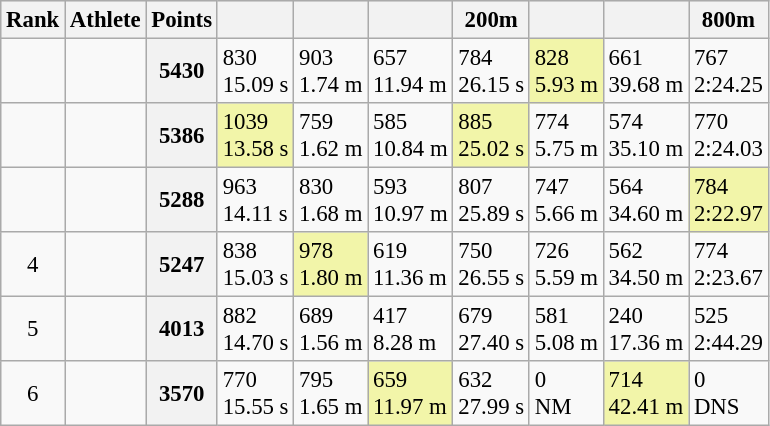<table class="wikitable sortable" style="font-size:95%;">
<tr bgcolor=#E6E6E6>
<th>Rank</th>
<th>Athlete</th>
<th>Points</th>
<th data-sort-type="number"></th>
<th data-sort-type="number"></th>
<th data-sort-type="number"></th>
<th data-sort-type="number">200m</th>
<th data-sort-type="number"></th>
<th data-sort-type="number"></th>
<th data-sort-type="number">800m</th>
</tr>
<tr>
<td align=center></td>
<td></td>
<th>5430</th>
<td>830<br>15.09 s</td>
<td>903<br>1.74 m</td>
<td>657<br>11.94 m</td>
<td>784<br>26.15 s</td>
<td bgcolor=#F2F5A9>828<br>5.93 m</td>
<td>661<br>39.68 m</td>
<td>767<br>2:24.25</td>
</tr>
<tr>
<td align=center></td>
<td></td>
<th>5386</th>
<td bgcolor=#F2F5A9>1039<br>13.58 s</td>
<td>759<br>1.62 m</td>
<td>585<br>10.84 m</td>
<td bgcolor=#F2F5A9>885<br>25.02 s</td>
<td>774<br>5.75 m</td>
<td>574<br>35.10 m</td>
<td>770<br>2:24.03</td>
</tr>
<tr>
<td align=center></td>
<td></td>
<th>5288</th>
<td>963<br>14.11 s</td>
<td>830<br>1.68 m</td>
<td>593<br>10.97 m</td>
<td>807<br>25.89 s</td>
<td>747<br>5.66 m</td>
<td>564<br>34.60 m</td>
<td bgcolor=#F2F5A9>784<br>2:22.97</td>
</tr>
<tr>
<td align=center>4</td>
<td></td>
<th>5247</th>
<td>838<br>15.03 s</td>
<td bgcolor=#F2F5A9>978<br>1.80 m</td>
<td>619<br>11.36 m</td>
<td>750<br>26.55 s</td>
<td>726<br>5.59 m</td>
<td>562<br>34.50 m</td>
<td>774<br>2:23.67</td>
</tr>
<tr>
<td align=center>5</td>
<td></td>
<th>4013</th>
<td>882<br>14.70 s</td>
<td>689<br>1.56 m</td>
<td>417<br>8.28 m</td>
<td>679<br>27.40 s</td>
<td>581<br>5.08 m</td>
<td>240<br>17.36 m</td>
<td>525<br>2:44.29</td>
</tr>
<tr>
<td align=center>6</td>
<td></td>
<th>3570</th>
<td>770<br>15.55 s</td>
<td>795<br>1.65 m</td>
<td bgcolor=#F2F5A9>659<br>11.97 m</td>
<td>632<br>27.99 s</td>
<td>0<br>NM</td>
<td bgcolor=#F2F5A9>714<br>42.41 m</td>
<td>0<br>DNS</td>
</tr>
</table>
